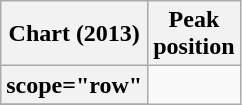<table class="wikitable sortable plainrowheaders">
<tr>
<th scope="col">Chart (2013)</th>
<th scope="col">Peak <br> position</th>
</tr>
<tr>
<th>scope="row"</th>
</tr>
<tr>
</tr>
</table>
